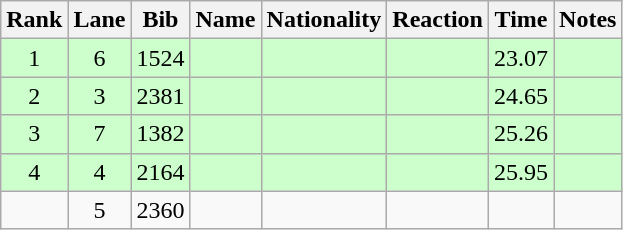<table class="wikitable sortable" style="text-align:center">
<tr>
<th>Rank</th>
<th>Lane</th>
<th>Bib</th>
<th>Name</th>
<th>Nationality</th>
<th>Reaction</th>
<th>Time</th>
<th>Notes</th>
</tr>
<tr bgcolor=ccffcc>
<td>1</td>
<td>6</td>
<td>1524</td>
<td align=left></td>
<td align=left></td>
<td></td>
<td>23.07</td>
<td><strong></strong></td>
</tr>
<tr bgcolor=ccffcc>
<td>2</td>
<td>3</td>
<td>2381</td>
<td align=left></td>
<td align=left></td>
<td></td>
<td>24.65</td>
<td><strong></strong></td>
</tr>
<tr bgcolor=ccffcc>
<td>3</td>
<td>7</td>
<td>1382</td>
<td align=left></td>
<td align=left></td>
<td></td>
<td>25.26</td>
<td><strong></strong></td>
</tr>
<tr bgcolor=ccffcc>
<td>4</td>
<td>4</td>
<td>2164</td>
<td align=left></td>
<td align=left></td>
<td></td>
<td>25.95</td>
<td><strong></strong></td>
</tr>
<tr>
<td></td>
<td>5</td>
<td>2360</td>
<td align=left></td>
<td align=left></td>
<td></td>
<td></td>
<td><strong></strong></td>
</tr>
</table>
